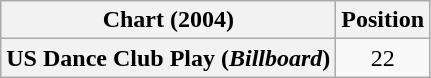<table class="wikitable plainrowheaders">
<tr>
<th scope="col">Chart (2004)</th>
<th scope="col">Position</th>
</tr>
<tr>
<th scope="row">US Dance Club Play (<em>Billboard</em>)</th>
<td align="center">22</td>
</tr>
</table>
